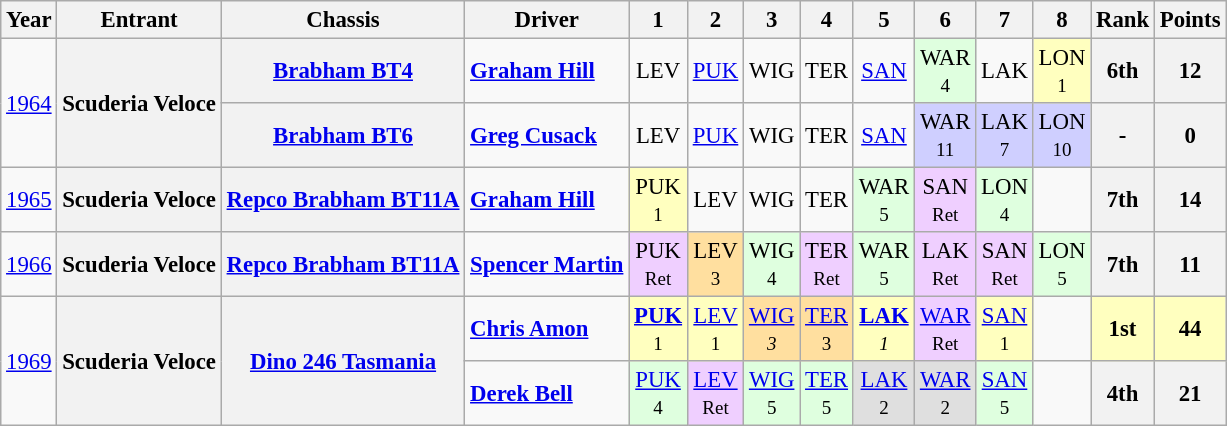<table class="wikitable" style="text-align:center; font-size:95%">
<tr>
<th>Year</th>
<th>Entrant</th>
<th>Chassis</th>
<th>Driver</th>
<th>1</th>
<th>2</th>
<th>3</th>
<th>4</th>
<th>5</th>
<th>6</th>
<th>7</th>
<th>8</th>
<th>Rank</th>
<th>Points</th>
</tr>
<tr>
<td rowspan="2"><a href='#'>1964</a></td>
<th rowspan="2">Scuderia Veloce</th>
<th><a href='#'>Brabham BT4</a></th>
<td align="left"> <strong><a href='#'>Graham Hill</a></strong></td>
<td>LEV</td>
<td><a href='#'>PUK</a></td>
<td>WIG</td>
<td>TER</td>
<td><a href='#'>SAN</a></td>
<td style="background:#DFFFDF;">WAR<br><small>4</small></td>
<td>LAK</td>
<td style="background:#FFFFBF;">LON<br><small>1</small></td>
<th>6th</th>
<th>12</th>
</tr>
<tr>
<th><a href='#'>Brabham BT6</a></th>
<td align="left"> <strong><a href='#'>Greg Cusack</a></strong></td>
<td>LEV</td>
<td><a href='#'>PUK</a></td>
<td>WIG</td>
<td>TER</td>
<td><a href='#'>SAN</a></td>
<td style="background:#CFCFFF;">WAR<br><small>11</small></td>
<td style="background:#CFCFFF;">LAK<br><small>7</small></td>
<td style="background:#CFCFFF;">LON<br><small>10</small></td>
<th>-</th>
<th>0</th>
</tr>
<tr>
<td><a href='#'>1965</a></td>
<th>Scuderia Veloce</th>
<th><a href='#'>Repco Brabham BT11A</a></th>
<td align="left"> <strong><a href='#'>Graham Hill</a></strong></td>
<td style="background:#FFFFBF;">PUK <br><small>1</small></td>
<td>LEV</td>
<td>WIG</td>
<td>TER</td>
<td style="background:#dfffdf;">WAR <br><small>5</small></td>
<td style="background:#EFCFFF;">SAN <br><small>Ret</small></td>
<td style="background:#dfffdf;">LON <br><small>4</small></td>
<td></td>
<th>7th</th>
<th>14</th>
</tr>
<tr>
<td><a href='#'>1966</a></td>
<th>Scuderia Veloce</th>
<th><a href='#'>Repco Brabham BT11A</a></th>
<td align="left"> <strong><a href='#'>Spencer Martin</a></strong></td>
<td style="background:#EFCFFF;">PUK <br><small>Ret</small></td>
<td style="background:#FFDF9F;">LEV <br><small>3</small></td>
<td style="background:#dfffdf;">WIG <br><small>4</small></td>
<td style="background:#EFCFFF;">TER <br><small>Ret</small></td>
<td style="background:#dfffdf;">WAR <br><small>5</small></td>
<td style="background:#EFCFFF;">LAK <br><small>Ret</small></td>
<td style="background:#EFCFFF;">SAN <br><small>Ret</small></td>
<td style="background:#dfffdf;">LON <br><small>5</small></td>
<th>7th</th>
<th>11</th>
</tr>
<tr>
<td rowspan="2"><a href='#'>1969</a></td>
<th rowspan="2">Scuderia Veloce</th>
<th rowspan="2"><a href='#'>Dino 246 Tasmania</a></th>
<td align="left"> <strong><a href='#'>Chris Amon</a></strong></td>
<td style="background:#FFFFBF;"><strong><a href='#'>PUK</a></strong><br><small>1</small></td>
<td style="background:#FFFFBF;"><a href='#'>LEV</a><br><small>1</small></td>
<td style="background:#FFDF9F;"><a href='#'>WIG</a><br><small><em>3</em></small></td>
<td style="background:#FFDF9F;"><a href='#'>TER</a><br><small>3</small></td>
<td style="background:#FFFFBF;"><strong><a href='#'>LAK</a></strong><br><small><em>1</em></small></td>
<td style="background:#EFCFFF;"><a href='#'>WAR</a><br><small>Ret</small></td>
<td style="background:#FFFFBF;"><a href='#'>SAN</a><br><small>1</small></td>
<td></td>
<th style="background:#FFFFBF;">1st</th>
<th style="background:#FFFFBF;">44</th>
</tr>
<tr>
<td align="left"> <strong><a href='#'>Derek Bell</a></strong></td>
<td style="background:#dfffdf;"><a href='#'>PUK</a><br><small>4</small></td>
<td style="background:#efcfff;"><a href='#'>LEV</a><br><small>Ret</small></td>
<td style="background:#dfffdf;"><a href='#'>WIG</a><br><small>5</small></td>
<td style="background:#dfffdf;"><a href='#'>TER</a><br><small>5</small></td>
<td style="background:#dfdfdf;"><a href='#'>LAK</a><br><small>2</small></td>
<td style="background:#dfdfdf;"><a href='#'>WAR</a><br><small>2</small></td>
<td style="background:#dfffdf;"><a href='#'>SAN</a><br><small>5</small></td>
<td></td>
<th>4th</th>
<th>21</th>
</tr>
</table>
